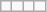<table class="wikitable">
<tr>
<td></td>
<td></td>
<td></td>
<td></td>
</tr>
</table>
